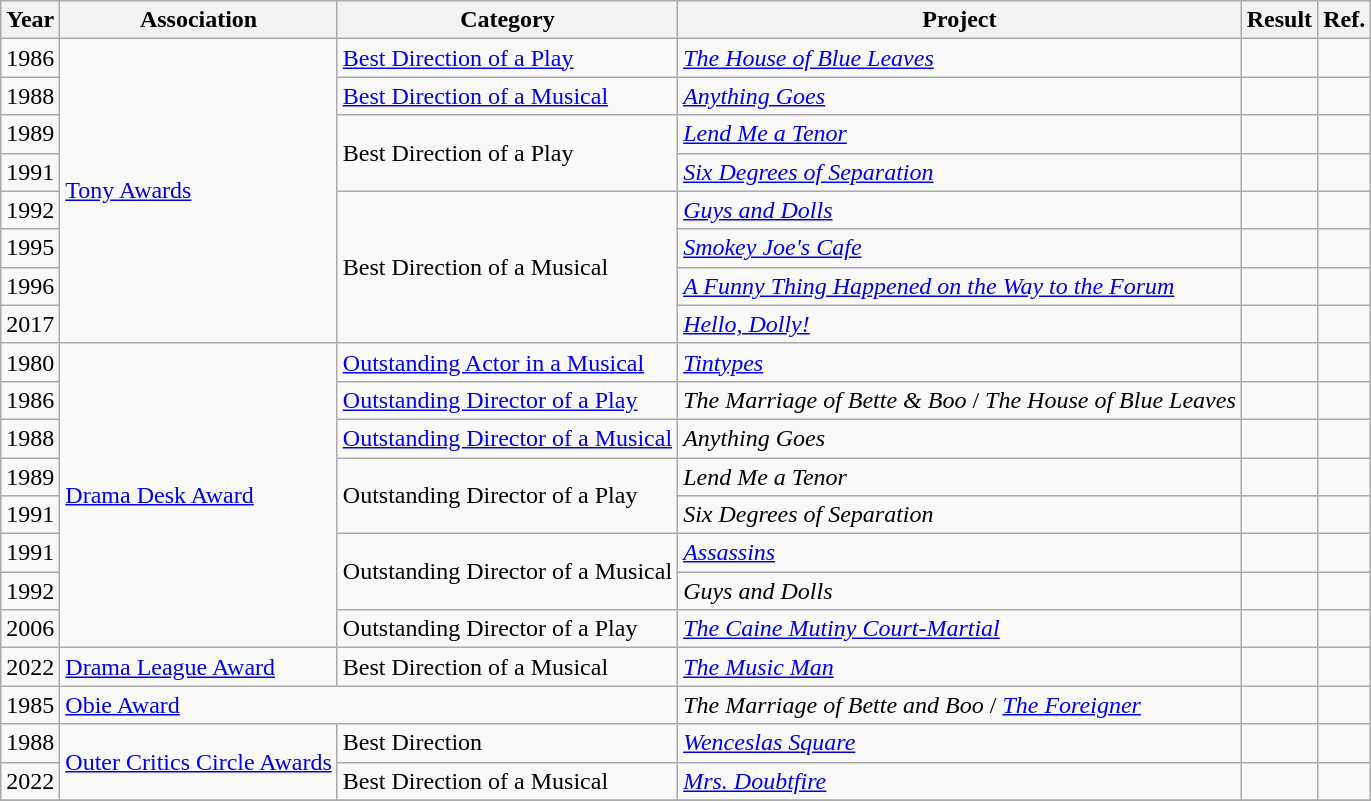<table class="wikitable">
<tr>
<th>Year</th>
<th>Association</th>
<th>Category</th>
<th>Project</th>
<th>Result</th>
<th>Ref.</th>
</tr>
<tr>
<td>1986</td>
<td rowspan=8><a href='#'>Tony Awards</a></td>
<td><a href='#'>Best Direction of a Play</a></td>
<td><em><a href='#'>The House of Blue Leaves</a></em></td>
<td></td>
<td></td>
</tr>
<tr>
<td>1988</td>
<td><a href='#'>Best Direction of a Musical</a></td>
<td><em><a href='#'>Anything Goes</a></em></td>
<td></td>
<td></td>
</tr>
<tr>
<td>1989</td>
<td rowspan="2">Best Direction of a Play</td>
<td><em><a href='#'>Lend Me a Tenor</a></em></td>
<td></td>
<td></td>
</tr>
<tr>
<td>1991</td>
<td><em><a href='#'>Six Degrees of Separation</a></em></td>
<td></td>
<td></td>
</tr>
<tr>
<td>1992</td>
<td rowspan="4">Best Direction of a Musical</td>
<td><em><a href='#'>Guys and Dolls</a></em></td>
<td></td>
<td></td>
</tr>
<tr>
<td>1995</td>
<td><em><a href='#'>Smokey Joe's Cafe</a></em></td>
<td></td>
<td></td>
</tr>
<tr>
<td>1996</td>
<td><em><a href='#'>A Funny Thing Happened on the Way to the Forum</a></em></td>
<td></td>
<td></td>
</tr>
<tr>
<td>2017</td>
<td><em><a href='#'>Hello, Dolly!</a></em></td>
<td></td>
<td></td>
</tr>
<tr>
<td>1980</td>
<td rowspan=8><a href='#'>Drama Desk Award</a></td>
<td><a href='#'>Outstanding Actor in a Musical</a></td>
<td><em><a href='#'>Tintypes</a></em></td>
<td></td>
<td></td>
</tr>
<tr>
<td>1986</td>
<td><a href='#'>Outstanding Director of a Play</a></td>
<td><em>The Marriage of Bette & Boo</em> / <em>The House of Blue Leaves</em></td>
<td></td>
<td></td>
</tr>
<tr>
<td>1988</td>
<td><a href='#'>Outstanding Director of a Musical</a></td>
<td><em>Anything Goes</em></td>
<td></td>
<td></td>
</tr>
<tr>
<td>1989</td>
<td rowspan="2">Outstanding Director of a Play</td>
<td><em>Lend Me a Tenor</em></td>
<td></td>
<td></td>
</tr>
<tr>
<td>1991</td>
<td><em>Six Degrees of Separation</em></td>
<td></td>
<td></td>
</tr>
<tr>
<td>1991</td>
<td rowspan="2">Outstanding Director of a Musical</td>
<td><em><a href='#'>Assassins</a></em></td>
<td></td>
<td></td>
</tr>
<tr>
<td>1992</td>
<td><em>Guys and Dolls</em></td>
<td></td>
<td></td>
</tr>
<tr>
<td>2006</td>
<td>Outstanding Director of a Play</td>
<td><em><a href='#'>The Caine Mutiny Court-Martial</a></em></td>
<td></td>
<td></td>
</tr>
<tr>
<td>2022</td>
<td><a href='#'>Drama League Award</a></td>
<td>Best Direction of a Musical</td>
<td><em><a href='#'>The Music Man</a></em></td>
<td></td>
<td></td>
</tr>
<tr>
<td>1985</td>
<td colspan=2><a href='#'>Obie Award</a></td>
<td><em>The Marriage of Bette and Boo</em> / <em><a href='#'>The Foreigner</a></em></td>
<td></td>
<td></td>
</tr>
<tr>
<td>1988</td>
<td rowspan=2><a href='#'>Outer Critics Circle Awards</a></td>
<td>Best Direction</td>
<td><em><a href='#'>Wenceslas Square</a></em></td>
<td></td>
<td></td>
</tr>
<tr>
<td>2022</td>
<td>Best Direction of a Musical</td>
<td><em><a href='#'>Mrs. Doubtfire</a></em></td>
<td></td>
<td></td>
</tr>
<tr>
</tr>
</table>
